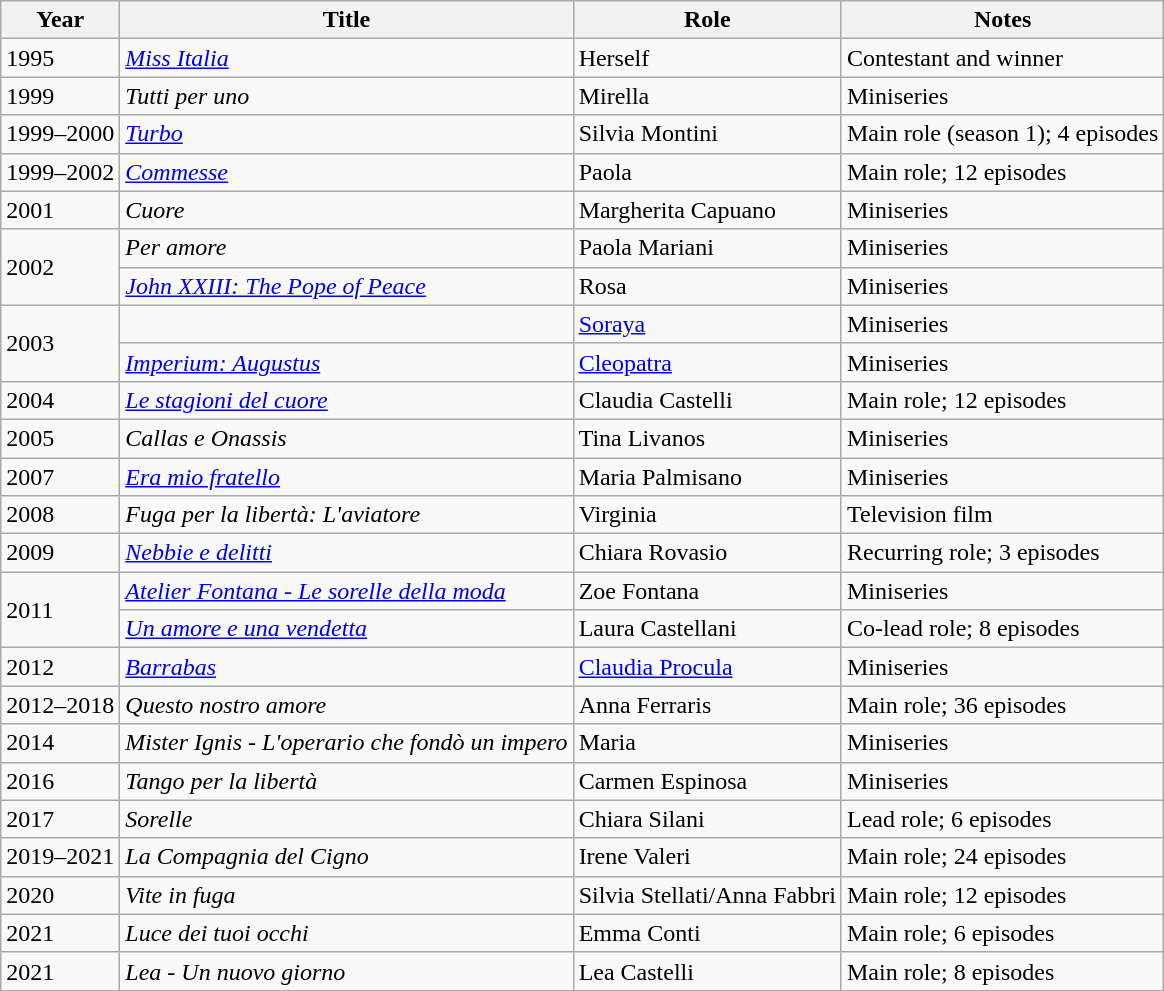<table class="wikitable">
<tr>
<th>Year</th>
<th>Title</th>
<th>Role</th>
<th>Notes</th>
</tr>
<tr>
<td>1995</td>
<td><em><a href='#'>Miss Italia</a></em></td>
<td>Herself</td>
<td>Contestant and winner</td>
</tr>
<tr>
<td>1999</td>
<td><em>Tutti per uno</em></td>
<td>Mirella</td>
<td>Miniseries</td>
</tr>
<tr>
<td>1999–2000</td>
<td><em><a href='#'>Turbo</a></em></td>
<td>Silvia Montini</td>
<td>Main role (season 1); 4 episodes</td>
</tr>
<tr>
<td>1999–2002</td>
<td><em><a href='#'>Commesse</a></em></td>
<td>Paola</td>
<td>Main role; 12 episodes</td>
</tr>
<tr>
<td>2001</td>
<td><em>Cuore</em></td>
<td>Margherita Capuano</td>
<td>Miniseries</td>
</tr>
<tr>
<td rowspan="2">2002</td>
<td><em>Per amore</em></td>
<td>Paola Mariani</td>
<td>Miniseries</td>
</tr>
<tr>
<td><em><a href='#'>John XXIII: The Pope of Peace</a></em></td>
<td>Rosa</td>
<td>Miniseries</td>
</tr>
<tr>
<td rowspan="2">2003</td>
<td><em></em></td>
<td><a href='#'>Soraya</a></td>
<td>Miniseries</td>
</tr>
<tr>
<td><em><a href='#'>Imperium: Augustus</a></em></td>
<td><a href='#'>Cleopatra</a></td>
<td>Miniseries</td>
</tr>
<tr>
<td>2004</td>
<td><em><a href='#'>Le stagioni del cuore</a></em></td>
<td>Claudia Castelli</td>
<td>Main role; 12 episodes</td>
</tr>
<tr>
<td>2005</td>
<td><em>Callas e Onassis</em></td>
<td>Tina Livanos</td>
<td>Miniseries</td>
</tr>
<tr>
<td>2007</td>
<td><em><a href='#'>Era mio fratello</a></em></td>
<td>Maria Palmisano</td>
<td>Miniseries</td>
</tr>
<tr>
<td>2008</td>
<td><em>Fuga per la libertà: L'aviatore</em></td>
<td>Virginia</td>
<td>Television film</td>
</tr>
<tr>
<td>2009</td>
<td><em><a href='#'>Nebbie e delitti</a></em></td>
<td>Chiara Rovasio</td>
<td>Recurring role; 3 episodes</td>
</tr>
<tr>
<td rowspan="2">2011</td>
<td><em><a href='#'>Atelier Fontana - Le sorelle della moda</a></em></td>
<td>Zoe Fontana</td>
<td>Miniseries</td>
</tr>
<tr>
<td><em><a href='#'>Un amore e una vendetta</a></em></td>
<td>Laura Castellani</td>
<td>Co-lead role; 8 episodes</td>
</tr>
<tr>
<td>2012</td>
<td><em><a href='#'>Barrabas</a></em></td>
<td><a href='#'>Claudia Procula</a></td>
<td>Miniseries</td>
</tr>
<tr>
<td>2012–2018</td>
<td><em>Questo nostro amore</em></td>
<td>Anna Ferraris</td>
<td>Main role; 36 episodes</td>
</tr>
<tr>
<td>2014</td>
<td><em>Mister Ignis - L'operario che fondò un impero</em></td>
<td>Maria</td>
<td>Miniseries</td>
</tr>
<tr>
<td>2016</td>
<td><em>Tango per la libertà</em></td>
<td>Carmen Espinosa</td>
<td>Miniseries</td>
</tr>
<tr>
<td>2017</td>
<td><em>Sorelle</em></td>
<td>Chiara Silani</td>
<td>Lead role; 6 episodes</td>
</tr>
<tr>
<td>2019–2021</td>
<td><em>La Compagnia del Cigno</em></td>
<td>Irene Valeri</td>
<td>Main role; 24 episodes</td>
</tr>
<tr>
<td>2020</td>
<td><em>Vite in fuga</em></td>
<td>Silvia Stellati/Anna Fabbri</td>
<td>Main role; 12 episodes</td>
</tr>
<tr>
<td>2021</td>
<td><em>Luce dei tuoi occhi</em></td>
<td>Emma Conti</td>
<td>Main role; 6 episodes</td>
</tr>
<tr>
<td>2021</td>
<td><em>Lea - Un nuovo giorno</em></td>
<td>Lea Castelli</td>
<td>Main role; 8 episodes</td>
</tr>
</table>
